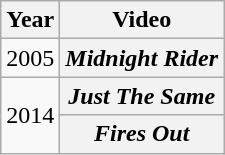<table class="wikitable">
<tr>
<th align="left">Year</th>
<th align="left">Video</th>
</tr>
<tr>
<td>2005</td>
<th scope="row"><em>Midnight Rider</em></th>
</tr>
<tr>
<td rowspan="2">2014</td>
<th scope="row"><em>Just The Same</em></th>
</tr>
<tr>
<th scope="row"><em>Fires Out</em></th>
</tr>
</table>
